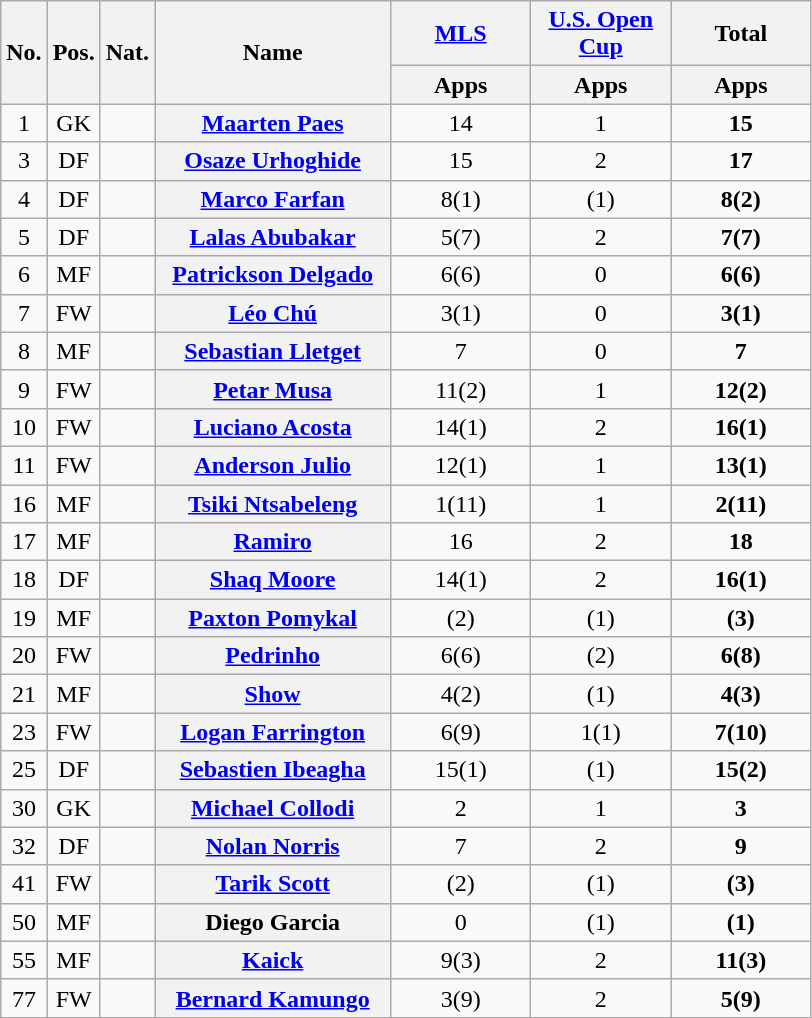<table class="wikitable sortable" style="text-align:center">
<tr>
<th rowspan="2">No.</th>
<th rowspan="2">Pos.</th>
<th rowspan="2">Nat.</th>
<th rowspan="2" style="width:150px;">Name</th>
<th colspan="1" style="width:86px;"><a href='#'>MLS</a></th>
<th colspan="1" style="width:86px;"><a href='#'>U.S. Open Cup</a></th>
<th colspan="1" style="width:86px;">Total</th>
</tr>
<tr>
<th>Apps</th>
<th>Apps</th>
<th>Apps</th>
</tr>
<tr>
<td>1</td>
<td>GK</td>
<td></td>
<th scope="row"><a href='#'>Maarten Paes</a></th>
<td>14</td>
<td>1</td>
<td><strong>15</strong></td>
</tr>
<tr>
<td>3</td>
<td>DF</td>
<td></td>
<th scope="row"><a href='#'>Osaze Urhoghide</a></th>
<td>15</td>
<td>2</td>
<td><strong>17</strong></td>
</tr>
<tr>
<td>4</td>
<td>DF</td>
<td></td>
<th scope="row"><a href='#'>Marco Farfan</a></th>
<td>8(1)</td>
<td>(1)</td>
<td><strong>8(2)</strong></td>
</tr>
<tr>
<td>5</td>
<td>DF</td>
<td></td>
<th scope="row"><a href='#'>Lalas Abubakar</a></th>
<td>5(7)</td>
<td>2</td>
<td><strong>7(7)</strong></td>
</tr>
<tr>
<td>6</td>
<td>MF</td>
<td></td>
<th scope="row"><a href='#'>Patrickson Delgado</a></th>
<td>6(6)</td>
<td>0</td>
<td><strong>6(6)</strong></td>
</tr>
<tr>
<td>7</td>
<td>FW</td>
<td></td>
<th scope="row"><a href='#'>Léo Chú</a></th>
<td>3(1)</td>
<td>0</td>
<td><strong>3(1)</strong></td>
</tr>
<tr>
<td>8</td>
<td>MF</td>
<td></td>
<th scope="row"><a href='#'>Sebastian Lletget</a></th>
<td>7</td>
<td>0</td>
<td><strong>7</strong></td>
</tr>
<tr>
<td>9</td>
<td>FW</td>
<td></td>
<th scope="row"><a href='#'>Petar Musa</a></th>
<td>11(2)</td>
<td>1</td>
<td><strong>12(2)</strong></td>
</tr>
<tr>
<td>10</td>
<td>FW</td>
<td></td>
<th scope="row"><a href='#'>Luciano Acosta</a></th>
<td>14(1)</td>
<td>2</td>
<td><strong>16(1)</strong></td>
</tr>
<tr>
<td>11</td>
<td>FW</td>
<td></td>
<th scope="row"><a href='#'>Anderson Julio</a></th>
<td>12(1)</td>
<td>1</td>
<td><strong>13(1)</strong></td>
</tr>
<tr>
<td>16</td>
<td>MF</td>
<td></td>
<th scope="row"><a href='#'>Tsiki Ntsabeleng</a></th>
<td>1(11)</td>
<td>1</td>
<td><strong>2(11)</strong></td>
</tr>
<tr>
<td>17</td>
<td>MF</td>
<td></td>
<th scope="row"><a href='#'>Ramiro</a></th>
<td>16</td>
<td>2</td>
<td><strong>18</strong></td>
</tr>
<tr>
<td>18</td>
<td>DF</td>
<td></td>
<th scope="row"><a href='#'>Shaq Moore</a></th>
<td>14(1)</td>
<td>2</td>
<td><strong>16(1)</strong></td>
</tr>
<tr>
<td>19</td>
<td>MF</td>
<td></td>
<th scope="row"><a href='#'>Paxton Pomykal</a></th>
<td>(2)</td>
<td>(1)</td>
<td><strong>(3)</strong></td>
</tr>
<tr>
<td>20</td>
<td>FW</td>
<td></td>
<th scope="row"><a href='#'>Pedrinho</a></th>
<td>6(6)</td>
<td>(2)</td>
<td><strong>6(8)</strong></td>
</tr>
<tr>
<td>21</td>
<td>MF</td>
<td></td>
<th scope="row"><a href='#'>Show</a></th>
<td>4(2)</td>
<td>(1)</td>
<td><strong>4(3)</strong></td>
</tr>
<tr>
<td>23</td>
<td>FW</td>
<td></td>
<th scope="row"><a href='#'>Logan Farrington</a></th>
<td>6(9)</td>
<td>1(1)</td>
<td><strong>7(10)</strong></td>
</tr>
<tr>
<td>25</td>
<td>DF</td>
<td></td>
<th scope="row"><a href='#'>Sebastien Ibeagha</a></th>
<td>15(1)</td>
<td>(1)</td>
<td><strong>15(2)</strong></td>
</tr>
<tr>
<td>30</td>
<td>GK</td>
<td></td>
<th scope="row"><a href='#'>Michael Collodi</a></th>
<td>2</td>
<td>1</td>
<td><strong>3</strong></td>
</tr>
<tr>
<td>32</td>
<td>DF</td>
<td></td>
<th scope="row"><a href='#'>Nolan Norris</a></th>
<td>7</td>
<td>2</td>
<td><strong>9</strong></td>
</tr>
<tr>
<td>41</td>
<td>FW</td>
<td></td>
<th scope="row"><a href='#'>Tarik Scott</a></th>
<td>(2)</td>
<td>(1)</td>
<td><strong>(3)</strong></td>
</tr>
<tr>
<td>50</td>
<td>MF</td>
<td></td>
<th scope="row">Diego Garcia</th>
<td>0</td>
<td>(1)</td>
<td><strong>(1)</strong></td>
</tr>
<tr>
<td>55</td>
<td>MF</td>
<td></td>
<th scope="row"><a href='#'>Kaick</a></th>
<td>9(3)</td>
<td>2</td>
<td><strong>11(3)</strong></td>
</tr>
<tr>
<td>77</td>
<td>FW</td>
<td></td>
<th scope="row"><a href='#'>Bernard Kamungo</a></th>
<td>3(9)</td>
<td>2</td>
<td><strong>5(9)</strong></td>
</tr>
<tr>
</tr>
</table>
